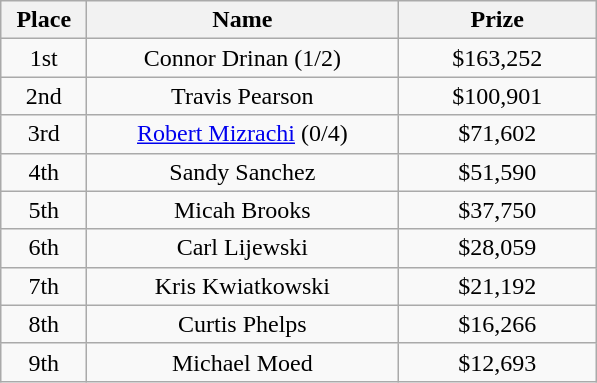<table class="wikitable">
<tr>
<th width="50">Place</th>
<th width="200">Name</th>
<th width="125">Prize</th>
</tr>
<tr>
<td align = "center">1st</td>
<td align = "center"> Connor Drinan (1/2)</td>
<td align = "center">$163,252</td>
</tr>
<tr>
<td align = "center">2nd</td>
<td align = "center"> Travis Pearson</td>
<td align = "center">$100,901</td>
</tr>
<tr>
<td align = "center">3rd</td>
<td align = "center"> <a href='#'>Robert Mizrachi</a> (0/4)</td>
<td align = "center">$71,602</td>
</tr>
<tr>
<td align = "center">4th</td>
<td align = "center"> Sandy Sanchez</td>
<td align = "center">$51,590</td>
</tr>
<tr>
<td align = "center">5th</td>
<td align = "center"> Micah Brooks</td>
<td align = "center">$37,750</td>
</tr>
<tr>
<td align = "center">6th</td>
<td align = "center"> Carl Lijewski</td>
<td align = "center">$28,059</td>
</tr>
<tr>
<td align = "center">7th</td>
<td align = "center"> Kris Kwiatkowski</td>
<td align = "center">$21,192</td>
</tr>
<tr>
<td align = "center">8th</td>
<td align = "center"> Curtis Phelps</td>
<td align = "center">$16,266</td>
</tr>
<tr>
<td align = "center">9th</td>
<td align = "center"> Michael Moed</td>
<td align = "center">$12,693</td>
</tr>
</table>
